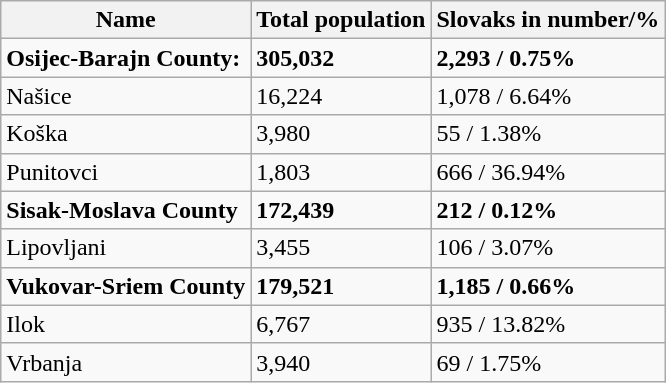<table class="wikitable">
<tr>
<th>Name</th>
<th>Total population</th>
<th>Slovaks in number/%</th>
</tr>
<tr>
<td><strong>Osijec-Barajn County:</strong></td>
<td><strong>305,032</strong></td>
<td><strong>2,293 / 0.75%</strong></td>
</tr>
<tr>
<td>Našice</td>
<td>16,224</td>
<td>1,078 / 6.64%</td>
</tr>
<tr>
<td>Koška</td>
<td>3,980</td>
<td>55 / 1.38%</td>
</tr>
<tr>
<td>Punitovci</td>
<td>1,803</td>
<td>666 / 36.94%</td>
</tr>
<tr>
<td><strong>Sisak-Moslava County</strong></td>
<td><strong>172,439</strong></td>
<td><strong>212 / 0.12%</strong></td>
</tr>
<tr>
<td>Lipovljani</td>
<td>3,455</td>
<td>106 / 3.07%</td>
</tr>
<tr>
<td><strong>Vukovar-Sriem County</strong></td>
<td><strong>179,521</strong></td>
<td><strong>1,185 / 0.66%</strong></td>
</tr>
<tr>
<td>Ilok</td>
<td>6,767</td>
<td>935 / 13.82%</td>
</tr>
<tr>
<td>Vrbanja</td>
<td>3,940</td>
<td>69 / 1.75%</td>
</tr>
</table>
